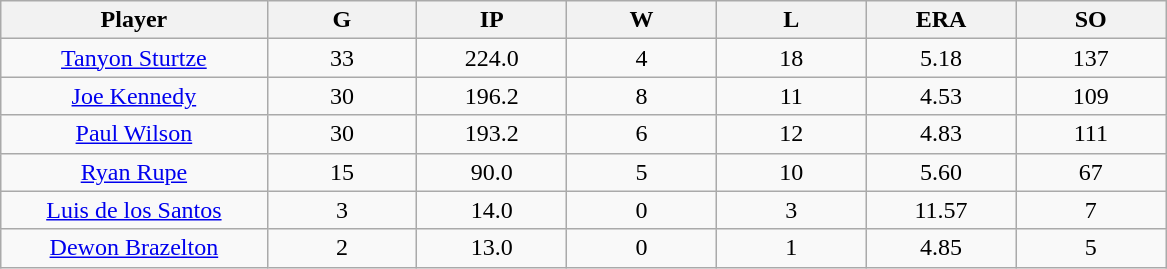<table class="wikitable sortable">
<tr>
<th bgcolor="#DDDDFF" width="16%">Player</th>
<th bgcolor="#DDDDFF" width="9%">G</th>
<th bgcolor="#DDDDFF" width="9%">IP</th>
<th bgcolor="#DDDDFF" width="9%">W</th>
<th bgcolor="#DDDDFF" width="9%">L</th>
<th bgcolor="#DDDDFF" width="9%">ERA</th>
<th bgcolor="#DDDDFF" width="9%">SO</th>
</tr>
<tr align="center">
<td><a href='#'>Tanyon Sturtze</a></td>
<td>33</td>
<td>224.0</td>
<td>4</td>
<td>18</td>
<td>5.18</td>
<td>137</td>
</tr>
<tr align=center>
<td><a href='#'>Joe Kennedy</a></td>
<td>30</td>
<td>196.2</td>
<td>8</td>
<td>11</td>
<td>4.53</td>
<td>109</td>
</tr>
<tr align=center>
<td><a href='#'>Paul Wilson</a></td>
<td>30</td>
<td>193.2</td>
<td>6</td>
<td>12</td>
<td>4.83</td>
<td>111</td>
</tr>
<tr align=center>
<td><a href='#'>Ryan Rupe</a></td>
<td>15</td>
<td>90.0</td>
<td>5</td>
<td>10</td>
<td>5.60</td>
<td>67</td>
</tr>
<tr align=center>
<td><a href='#'>Luis de los Santos</a></td>
<td>3</td>
<td>14.0</td>
<td>0</td>
<td>3</td>
<td>11.57</td>
<td>7</td>
</tr>
<tr align=center>
<td><a href='#'>Dewon Brazelton</a></td>
<td>2</td>
<td>13.0</td>
<td>0</td>
<td>1</td>
<td>4.85</td>
<td>5</td>
</tr>
</table>
